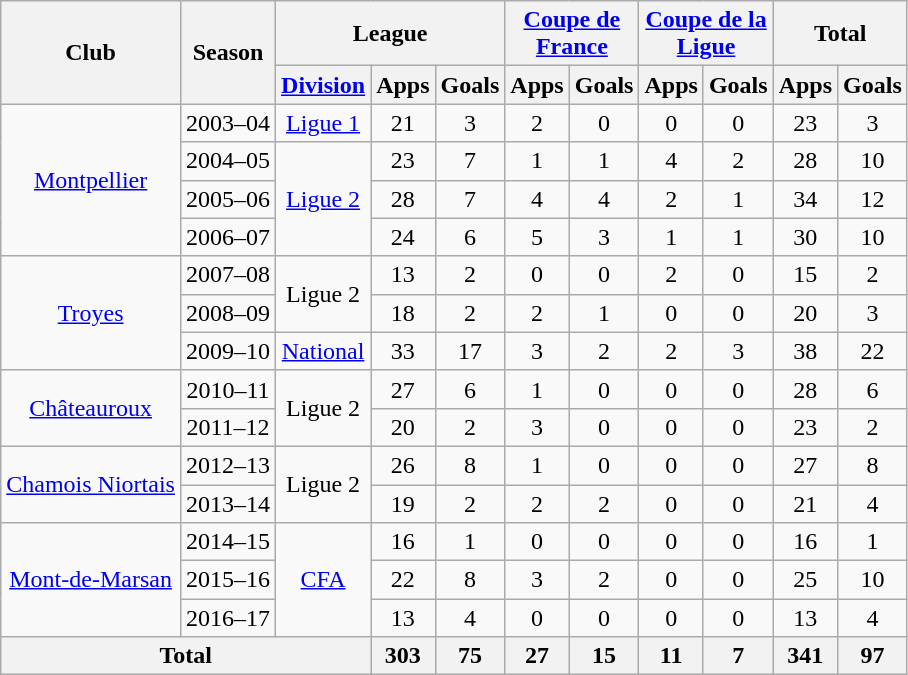<table class="wikitable" style="text-align:center">
<tr>
<th rowspan="2">Club</th>
<th rowspan="2">Season</th>
<th colspan="3" style="width:10px">League</th>
<th colspan="2" style="width:10px"><a href='#'>Coupe de France</a></th>
<th colspan="2" style="width:10px"><a href='#'>Coupe de la Ligue</a></th>
<th colspan="2">Total</th>
</tr>
<tr>
<th><a href='#'>Division</a></th>
<th>Apps</th>
<th>Goals</th>
<th>Apps</th>
<th>Goals</th>
<th>Apps</th>
<th>Goals</th>
<th>Apps</th>
<th>Goals</th>
</tr>
<tr>
<td rowspan="4"><a href='#'>Montpellier</a></td>
<td>2003–04</td>
<td><a href='#'>Ligue 1</a></td>
<td>21</td>
<td>3</td>
<td>2</td>
<td>0</td>
<td>0</td>
<td>0</td>
<td>23</td>
<td>3</td>
</tr>
<tr>
<td>2004–05</td>
<td rowspan="3"><a href='#'>Ligue 2</a></td>
<td>23</td>
<td>7</td>
<td>1</td>
<td>1</td>
<td>4</td>
<td>2</td>
<td>28</td>
<td>10</td>
</tr>
<tr>
<td>2005–06</td>
<td>28</td>
<td>7</td>
<td>4</td>
<td>4</td>
<td>2</td>
<td>1</td>
<td>34</td>
<td>12</td>
</tr>
<tr>
<td>2006–07</td>
<td>24</td>
<td>6</td>
<td>5</td>
<td>3</td>
<td>1</td>
<td>1</td>
<td>30</td>
<td>10</td>
</tr>
<tr>
<td rowspan="3"><a href='#'>Troyes</a></td>
<td>2007–08</td>
<td rowspan="2">Ligue 2</td>
<td>13</td>
<td>2</td>
<td>0</td>
<td>0</td>
<td>2</td>
<td>0</td>
<td>15</td>
<td>2</td>
</tr>
<tr>
<td>2008–09</td>
<td>18</td>
<td>2</td>
<td>2</td>
<td>1</td>
<td>0</td>
<td>0</td>
<td>20</td>
<td>3</td>
</tr>
<tr>
<td>2009–10</td>
<td><a href='#'>National</a></td>
<td>33</td>
<td>17</td>
<td>3</td>
<td>2</td>
<td>2</td>
<td>3</td>
<td>38</td>
<td>22</td>
</tr>
<tr>
<td rowspan="2"><a href='#'>Châteauroux</a></td>
<td>2010–11</td>
<td rowspan="2">Ligue 2</td>
<td>27</td>
<td>6</td>
<td>1</td>
<td>0</td>
<td>0</td>
<td>0</td>
<td>28</td>
<td>6</td>
</tr>
<tr>
<td>2011–12</td>
<td>20</td>
<td>2</td>
<td>3</td>
<td>0</td>
<td>0</td>
<td>0</td>
<td>23</td>
<td>2</td>
</tr>
<tr>
<td rowspan="2"><a href='#'>Chamois Niortais</a></td>
<td>2012–13</td>
<td rowspan="2">Ligue 2</td>
<td>26</td>
<td>8</td>
<td>1</td>
<td>0</td>
<td>0</td>
<td>0</td>
<td>27</td>
<td>8</td>
</tr>
<tr>
<td>2013–14</td>
<td>19</td>
<td>2</td>
<td>2</td>
<td>2</td>
<td>0</td>
<td>0</td>
<td>21</td>
<td>4</td>
</tr>
<tr>
<td rowspan="3"><a href='#'>Mont-de-Marsan</a></td>
<td>2014–15</td>
<td rowspan="3"><a href='#'>CFA</a></td>
<td>16</td>
<td>1</td>
<td>0</td>
<td>0</td>
<td>0</td>
<td>0</td>
<td>16</td>
<td>1</td>
</tr>
<tr>
<td>2015–16</td>
<td>22</td>
<td>8</td>
<td>3</td>
<td>2</td>
<td>0</td>
<td>0</td>
<td>25</td>
<td>10</td>
</tr>
<tr>
<td>2016–17</td>
<td>13</td>
<td>4</td>
<td>0</td>
<td>0</td>
<td>0</td>
<td>0</td>
<td>13</td>
<td>4</td>
</tr>
<tr>
<th colspan="3">Total</th>
<th>303</th>
<th>75</th>
<th>27</th>
<th>15</th>
<th>11</th>
<th>7</th>
<th>341</th>
<th>97</th>
</tr>
</table>
